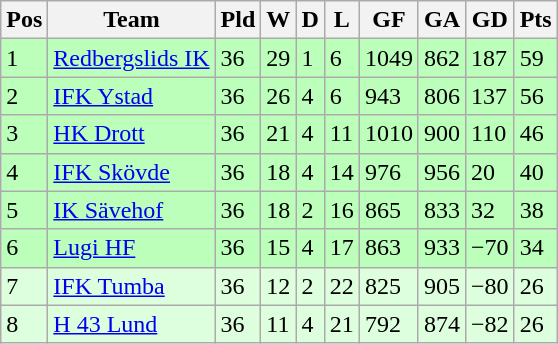<table class="wikitable">
<tr>
<th><span>Pos</span></th>
<th>Team</th>
<th><span>Pld</span></th>
<th><span>W</span></th>
<th><span>D</span></th>
<th><span>L</span></th>
<th><span>GF</span></th>
<th><span>GA</span></th>
<th><span>GD</span></th>
<th><span>Pts</span></th>
</tr>
<tr style="background:#bbffbb">
<td>1</td>
<td><a href='#'>Redbergslids IK</a></td>
<td>36</td>
<td>29</td>
<td>1</td>
<td>6</td>
<td>1049</td>
<td>862</td>
<td>187</td>
<td>59</td>
</tr>
<tr style="background:#bbffbb">
<td>2</td>
<td><a href='#'>IFK Ystad</a></td>
<td>36</td>
<td>26</td>
<td>4</td>
<td>6</td>
<td>943</td>
<td>806</td>
<td>137</td>
<td>56</td>
</tr>
<tr style="background:#bbffbb">
<td>3</td>
<td><a href='#'>HK Drott</a></td>
<td>36</td>
<td>21</td>
<td>4</td>
<td>11</td>
<td>1010</td>
<td>900</td>
<td>110</td>
<td>46</td>
</tr>
<tr style="background:#bbffbb">
<td>4</td>
<td><a href='#'>IFK Skövde</a></td>
<td>36</td>
<td>18</td>
<td>4</td>
<td>14</td>
<td>976</td>
<td>956</td>
<td>20</td>
<td>40</td>
</tr>
<tr style="background:#bbffbb">
<td>5</td>
<td><a href='#'>IK Sävehof</a></td>
<td>36</td>
<td>18</td>
<td>2</td>
<td>16</td>
<td>865</td>
<td>833</td>
<td>32</td>
<td>38</td>
</tr>
<tr style="background:#bbffbb">
<td>6</td>
<td><a href='#'>Lugi HF</a></td>
<td>36</td>
<td>15</td>
<td>4</td>
<td>17</td>
<td>863</td>
<td>933</td>
<td>−70</td>
<td>34</td>
</tr>
<tr style="background:#ddffdd">
<td>7</td>
<td><a href='#'>IFK Tumba</a></td>
<td>36</td>
<td>12</td>
<td>2</td>
<td>22</td>
<td>825</td>
<td>905</td>
<td>−80</td>
<td>26</td>
</tr>
<tr style="background:#ddffdd">
<td>8</td>
<td><a href='#'>H 43 Lund</a></td>
<td>36</td>
<td>11</td>
<td>4</td>
<td>21</td>
<td>792</td>
<td>874</td>
<td>−82</td>
<td>26</td>
</tr>
</table>
